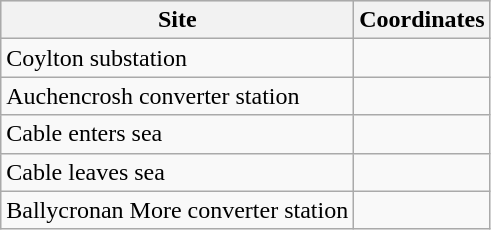<table class="wikitable sortable">
<tr style="background:#dfdfdf;">
<th>Site</th>
<th>Coordinates</th>
</tr>
<tr>
<td>Coylton substation</td>
<td></td>
</tr>
<tr>
<td>Auchencrosh converter station</td>
<td></td>
</tr>
<tr>
<td>Cable enters sea</td>
<td></td>
</tr>
<tr>
<td>Cable leaves sea</td>
<td></td>
</tr>
<tr>
<td>Ballycronan More converter station</td>
<td></td>
</tr>
</table>
